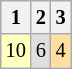<table class="wikitable" style="font-size: 85%;">
<tr>
<th>1</th>
<th>2</th>
<th>3</th>
</tr>
<tr align="center">
<td style="background:#FFFFBF;">10</td>
<td style="background:#DFDFDF;">6</td>
<td style="background:#FFDF9F;">4</td>
</tr>
</table>
